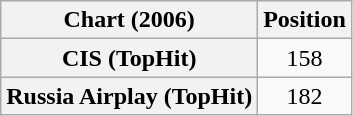<table class="wikitable plainrowheaders" style="text-align:center">
<tr>
<th>Chart (2006)</th>
<th>Position</th>
</tr>
<tr>
<th scope="row">CIS (TopHit)</th>
<td>158</td>
</tr>
<tr>
<th scope="row">Russia Airplay (TopHit)</th>
<td>182</td>
</tr>
</table>
